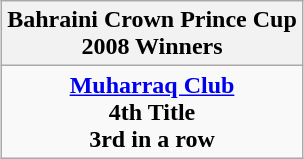<table class="wikitable" style="text-align: center; margin: 0 auto;">
<tr>
<th>Bahraini Crown Prince Cup <br>2008 Winners</th>
</tr>
<tr>
<td><strong><a href='#'>Muharraq Club</a></strong><br><strong>4th Title</strong> <br> <strong>3rd in a row</strong></td>
</tr>
</table>
